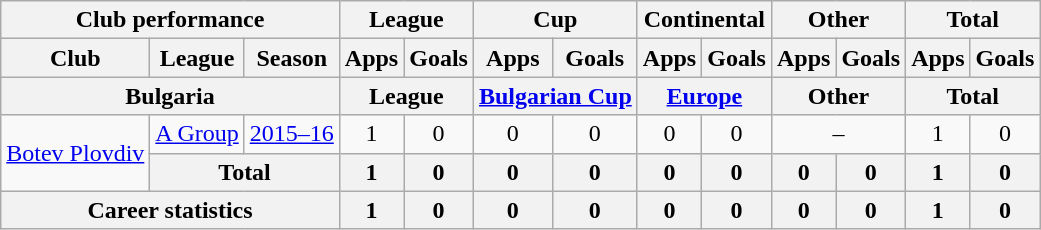<table class="wikitable" style="text-align: center">
<tr>
<th Colspan="3">Club performance</th>
<th Colspan="2">League</th>
<th Colspan="2">Cup</th>
<th Colspan="2">Continental</th>
<th Colspan="2">Other</th>
<th Colspan="3">Total</th>
</tr>
<tr>
<th>Club</th>
<th>League</th>
<th>Season</th>
<th>Apps</th>
<th>Goals</th>
<th>Apps</th>
<th>Goals</th>
<th>Apps</th>
<th>Goals</th>
<th>Apps</th>
<th>Goals</th>
<th>Apps</th>
<th>Goals</th>
</tr>
<tr>
<th Colspan="3">Bulgaria</th>
<th Colspan="2">League</th>
<th Colspan="2"><a href='#'>Bulgarian Cup</a></th>
<th Colspan="2"><a href='#'>Europe</a></th>
<th Colspan="2">Other</th>
<th Colspan="2">Total</th>
</tr>
<tr>
<td rowspan="2" valign="center"><a href='#'>Botev Plovdiv</a></td>
<td rowspan="1"><a href='#'>A Group</a></td>
<td><a href='#'>2015–16</a></td>
<td>1</td>
<td>0</td>
<td>0</td>
<td>0</td>
<td>0</td>
<td>0</td>
<td colspan="2">–</td>
<td>1</td>
<td>0</td>
</tr>
<tr>
<th colspan=2>Total</th>
<th>1</th>
<th>0</th>
<th>0</th>
<th>0</th>
<th>0</th>
<th>0</th>
<th>0</th>
<th>0</th>
<th>1</th>
<th>0</th>
</tr>
<tr>
<th colspan="3">Career statistics</th>
<th>1</th>
<th>0</th>
<th>0</th>
<th>0</th>
<th>0</th>
<th>0</th>
<th>0</th>
<th>0</th>
<th>1</th>
<th>0</th>
</tr>
</table>
